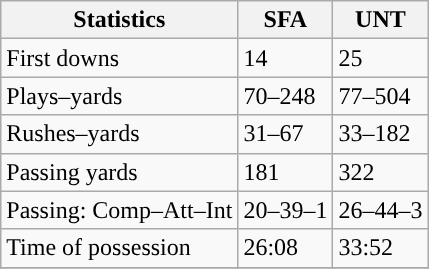<table class="wikitable" style="float: left;">
<tr>
<th>Statistics</th>
<th>SFA</th>
<th>UNT</th>
</tr>
<tr>
<td>First downs</td>
<td>14</td>
<td>25</td>
</tr>
<tr>
<td>Plays–yards</td>
<td>70–248</td>
<td>77–504</td>
</tr>
<tr>
<td>Rushes–yards</td>
<td>31–67</td>
<td>33–182</td>
</tr>
<tr>
<td>Passing yards</td>
<td>181</td>
<td>322</td>
</tr>
<tr>
<td>Passing: Comp–Att–Int</td>
<td>20–39–1</td>
<td>26–44–3</td>
</tr>
<tr>
<td>Time of possession</td>
<td>26:08</td>
<td>33:52</td>
</tr>
<tr>
</tr>
</table>
